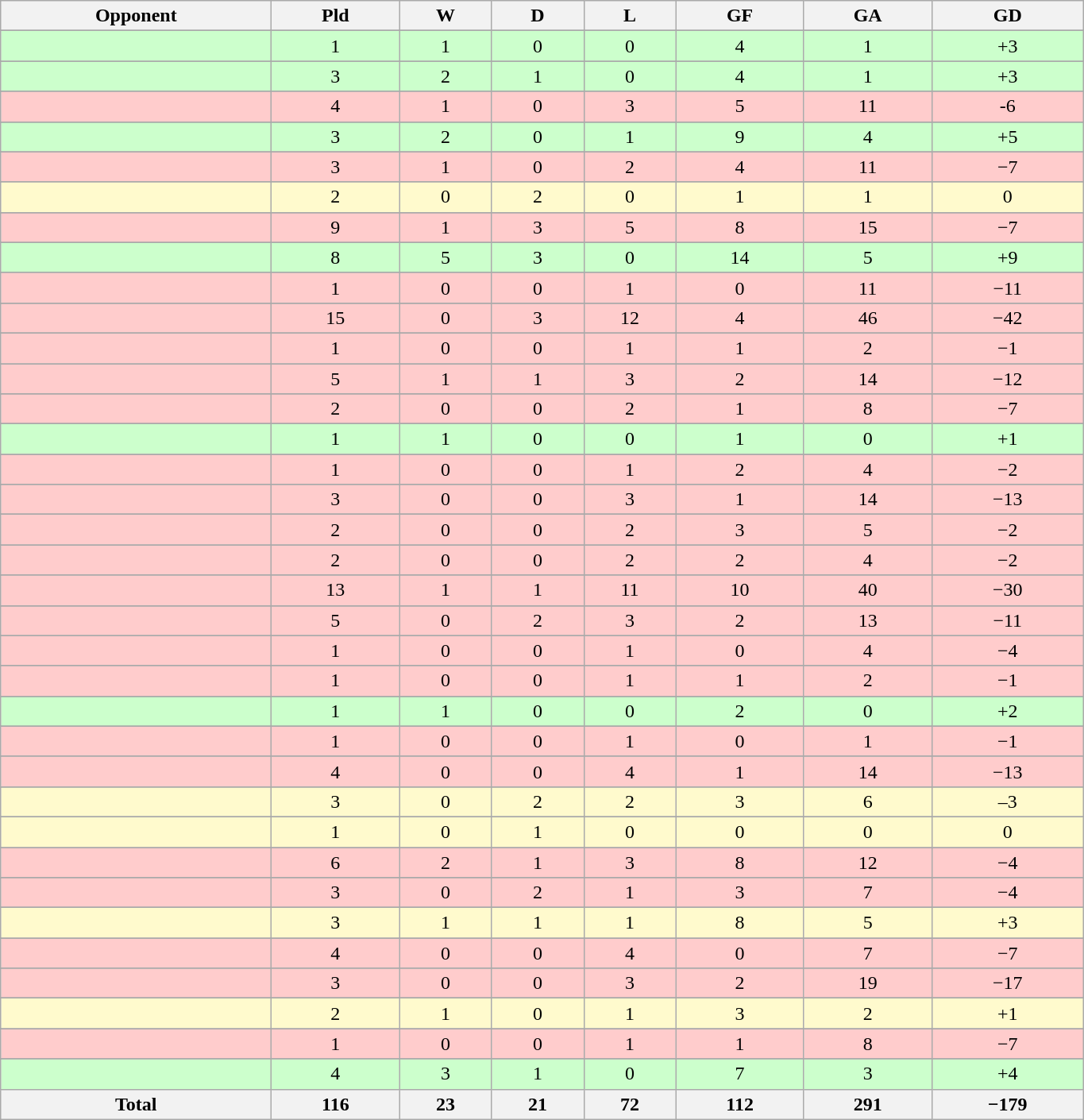<table class="wikitable" style="text-align: center">
<tr>
<th width=220>Opponent<br></th>
<th width=100>Pld<br></th>
<th width=70>W<br></th>
<th width=70>D<br></th>
<th width=70>L<br></th>
<th width=100>GF<br></th>
<th width=100>GA<br></th>
<th width=120>GD<br></th>
</tr>
<tr>
</tr>
<tr bgcolor="#CCFFCC">
<td style="text-align:left;"></td>
<td>1</td>
<td>1</td>
<td>0</td>
<td>0</td>
<td>4</td>
<td>1</td>
<td>+3</td>
</tr>
<tr>
</tr>
<tr bgcolor="#CCFFCC">
<td style="text-align:left;"></td>
<td>3</td>
<td>2</td>
<td>1</td>
<td>0</td>
<td>4</td>
<td>1</td>
<td>+3</td>
</tr>
<tr>
</tr>
<tr bgcolor="#FFCCCC">
<td style="text-align:left;"></td>
<td>4</td>
<td>1</td>
<td>0</td>
<td>3</td>
<td>5</td>
<td>11</td>
<td>-6</td>
</tr>
<tr>
</tr>
<tr bgcolor="#CCFFCC">
<td style="text-align:left;"></td>
<td>3</td>
<td>2</td>
<td>0</td>
<td>1</td>
<td>9</td>
<td>4</td>
<td>+5</td>
</tr>
<tr>
</tr>
<tr bgcolor="#FFCCCC">
<td style="text-align:left;"></td>
<td>3</td>
<td>1</td>
<td>0</td>
<td>2</td>
<td>4</td>
<td>11</td>
<td>−7</td>
</tr>
<tr>
</tr>
<tr bgcolor="#FFFACD">
<td style="text-align:left;"></td>
<td>2</td>
<td>0</td>
<td>2</td>
<td>0</td>
<td>1</td>
<td>1</td>
<td>0</td>
</tr>
<tr>
</tr>
<tr bgcolor="#FFCCCC">
<td style="text-align:left;"></td>
<td>9</td>
<td>1</td>
<td>3</td>
<td>5</td>
<td>8</td>
<td>15</td>
<td>−7</td>
</tr>
<tr>
</tr>
<tr bgcolor="#CCFFCC">
<td style="text-align:left;"></td>
<td>8</td>
<td>5</td>
<td>3</td>
<td>0</td>
<td>14</td>
<td>5</td>
<td>+9</td>
</tr>
<tr>
</tr>
<tr bgcolor="#FFCCCC">
<td style="text-align:left;"></td>
<td>1</td>
<td>0</td>
<td>0</td>
<td>1</td>
<td>0</td>
<td>11</td>
<td>−11</td>
</tr>
<tr>
</tr>
<tr bgcolor="#FFCCCC">
<td style="text-align:left;"></td>
<td>15</td>
<td>0</td>
<td>3</td>
<td>12</td>
<td>4</td>
<td>46</td>
<td>−42</td>
</tr>
<tr>
</tr>
<tr bgcolor="#FFCCCC">
<td style="text-align:left;"></td>
<td>1</td>
<td>0</td>
<td>0</td>
<td>1</td>
<td>1</td>
<td>2</td>
<td>−1</td>
</tr>
<tr>
</tr>
<tr bgcolor="#FFCCCC">
<td style="text-align:left;"></td>
<td>5</td>
<td>1</td>
<td>1</td>
<td>3</td>
<td>2</td>
<td>14</td>
<td>−12</td>
</tr>
<tr>
</tr>
<tr bgcolor="#FFCCCC">
<td style="text-align:left;"></td>
<td>2</td>
<td>0</td>
<td>0</td>
<td>2</td>
<td>1</td>
<td>8</td>
<td>−7</td>
</tr>
<tr>
</tr>
<tr bgcolor="#CCFFCC">
<td style="text-align:left;"></td>
<td>1</td>
<td>1</td>
<td>0</td>
<td>0</td>
<td>1</td>
<td>0</td>
<td>+1</td>
</tr>
<tr>
</tr>
<tr bgcolor="#FFCCCC">
<td style="text-align:left;"></td>
<td>1</td>
<td>0</td>
<td>0</td>
<td>1</td>
<td>2</td>
<td>4</td>
<td>−2</td>
</tr>
<tr>
</tr>
<tr bgcolor="#FFCCCC">
<td style="text-align:left;"></td>
<td>3</td>
<td>0</td>
<td>0</td>
<td>3</td>
<td>1</td>
<td>14</td>
<td>−13</td>
</tr>
<tr>
</tr>
<tr bgcolor="#FFCCCC">
<td style="text-align:left;"></td>
<td>2</td>
<td>0</td>
<td>0</td>
<td>2</td>
<td>3</td>
<td>5</td>
<td>−2</td>
</tr>
<tr>
</tr>
<tr bgcolor="#FFCCCC">
<td style="text-align:left;"></td>
<td>2</td>
<td>0</td>
<td>0</td>
<td>2</td>
<td>2</td>
<td>4</td>
<td>−2</td>
</tr>
<tr>
</tr>
<tr bgcolor="#FFCCCC">
<td style="text-align:left;"></td>
<td>13</td>
<td>1</td>
<td>1</td>
<td>11</td>
<td>10</td>
<td>40</td>
<td>−30</td>
</tr>
<tr>
</tr>
<tr bgcolor="#FFCCCC">
<td style="text-align:left;"></td>
<td>5</td>
<td>0</td>
<td>2</td>
<td>3</td>
<td>2</td>
<td>13</td>
<td>−11</td>
</tr>
<tr>
</tr>
<tr bgcolor="#FFCCCC">
<td style="text-align:left;"></td>
<td>1</td>
<td>0</td>
<td>0</td>
<td>1</td>
<td>0</td>
<td>4</td>
<td>−4</td>
</tr>
<tr>
</tr>
<tr bgcolor="#FFCCCC">
<td style="text-align:left;"></td>
<td>1</td>
<td>0</td>
<td>0</td>
<td>1</td>
<td>1</td>
<td>2</td>
<td>−1</td>
</tr>
<tr>
</tr>
<tr bgcolor="#CCFFCC">
<td style="text-align:left;"></td>
<td>1</td>
<td>1</td>
<td>0</td>
<td>0</td>
<td>2</td>
<td>0</td>
<td>+2</td>
</tr>
<tr>
</tr>
<tr bgcolor="#FFCCCC">
<td style="text-align:left;"></td>
<td>1</td>
<td>0</td>
<td>0</td>
<td>1</td>
<td>0</td>
<td>1</td>
<td>−1</td>
</tr>
<tr>
</tr>
<tr bgcolor="#FFCCCC">
<td style="text-align:left;"></td>
<td>4</td>
<td>0</td>
<td>0</td>
<td>4</td>
<td>1</td>
<td>14</td>
<td>−13</td>
</tr>
<tr>
</tr>
<tr bgcolor="#FFFACD">
<td style="text-align:left;"></td>
<td>3</td>
<td>0</td>
<td>2</td>
<td>2</td>
<td>3</td>
<td>6</td>
<td>–3</td>
</tr>
<tr>
</tr>
<tr bgcolor="#FFFACD">
<td style="text-align:left;"></td>
<td>1</td>
<td>0</td>
<td>1</td>
<td>0</td>
<td>0</td>
<td>0</td>
<td>0</td>
</tr>
<tr>
</tr>
<tr bgcolor="#FFCCCC">
<td style="text-align:left;"></td>
<td>6</td>
<td>2</td>
<td>1</td>
<td>3</td>
<td>8</td>
<td>12</td>
<td>−4</td>
</tr>
<tr>
</tr>
<tr bgcolor="#FFCCCC">
<td style="text-align:left;"></td>
<td>3</td>
<td>0</td>
<td>2</td>
<td>1</td>
<td>3</td>
<td>7</td>
<td>−4</td>
</tr>
<tr>
</tr>
<tr bgcolor="#FFFACD">
<td style="text-align:left;"></td>
<td>3</td>
<td>1</td>
<td>1</td>
<td>1</td>
<td>8</td>
<td>5</td>
<td>+3</td>
</tr>
<tr>
</tr>
<tr bgcolor="#FFCCCC">
<td style="text-align:left;"></td>
<td>4</td>
<td>0</td>
<td>0</td>
<td>4</td>
<td>0</td>
<td>7</td>
<td>−7</td>
</tr>
<tr>
</tr>
<tr bgcolor="#FFCCCC">
<td style="text-align:left;"></td>
<td>3</td>
<td>0</td>
<td>0</td>
<td>3</td>
<td>2</td>
<td>19</td>
<td>−17</td>
</tr>
<tr>
</tr>
<tr bgcolor="#FFFACD">
<td style="text-align:left;"></td>
<td>2</td>
<td>1</td>
<td>0</td>
<td>1</td>
<td>3</td>
<td>2</td>
<td>+1</td>
</tr>
<tr>
</tr>
<tr bgcolor="#FFCCCC">
<td style="text-align:left;"></td>
<td>1</td>
<td>0</td>
<td>0</td>
<td>1</td>
<td>1</td>
<td>8</td>
<td>−7</td>
</tr>
<tr>
</tr>
<tr bgcolor="#CCFFCC">
<td style="text-align:left;"></td>
<td>4</td>
<td>3</td>
<td>1</td>
<td>0</td>
<td>7</td>
<td>3</td>
<td>+4</td>
</tr>
<tr class="sortbottom">
<th>Total</th>
<th>116</th>
<th>23</th>
<th>21</th>
<th>72</th>
<th>112</th>
<th>291</th>
<th>−179</th>
</tr>
</table>
